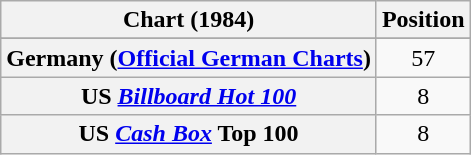<table class="wikitable sortable plainrowheaders">
<tr>
<th>Chart (1984)</th>
<th>Position</th>
</tr>
<tr>
</tr>
<tr>
<th scope="row">Germany (<a href='#'>Official German Charts</a>)</th>
<td align="center">57</td>
</tr>
<tr>
<th scope="row">US <em><a href='#'>Billboard Hot 100</a></em></th>
<td align="center">8</td>
</tr>
<tr>
<th scope="row">US <em><a href='#'>Cash Box</a></em> Top 100</th>
<td align="center">8</td>
</tr>
</table>
